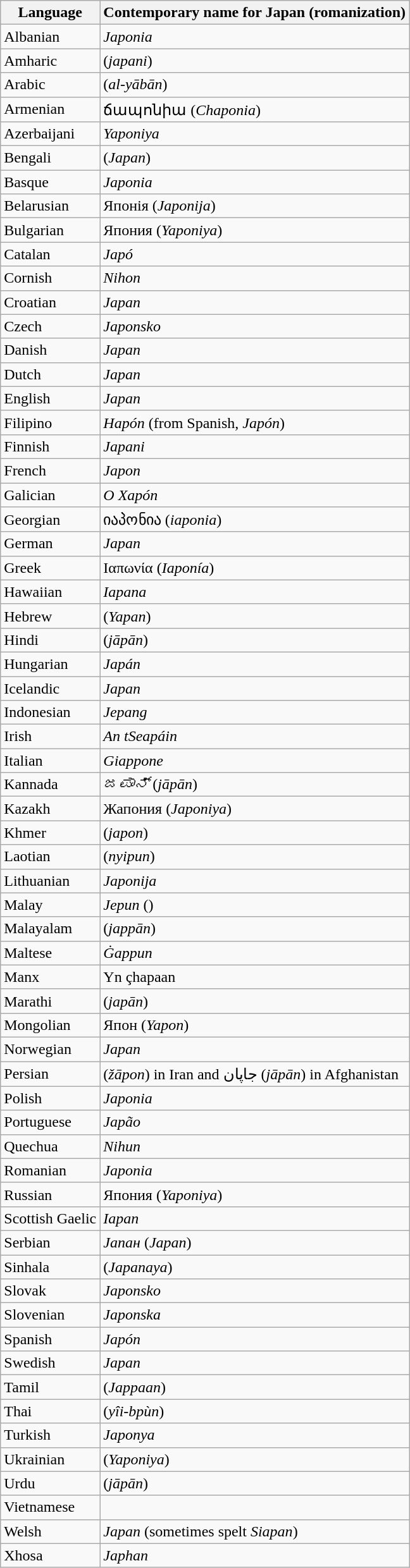<table class="wikitable">
<tr>
<th>Language</th>
<th>Contemporary name for Japan (romanization)</th>
</tr>
<tr>
<td>Albanian</td>
<td><em>Japonia</em></td>
</tr>
<tr>
<td>Amharic</td>
<td> (<em>japani</em>)</td>
</tr>
<tr>
<td>Arabic</td>
<td> (<em>al-yābān</em>)</td>
</tr>
<tr>
<td>Armenian</td>
<td>ճապոնիա (<em>Chaponia</em>)</td>
</tr>
<tr>
<td>Azerbaijani</td>
<td><em>Yaponiya</em></td>
</tr>
<tr>
<td>Bengali</td>
<td> (<em>Japan</em>)</td>
</tr>
<tr>
<td>Basque</td>
<td><em>Japonia</em></td>
</tr>
<tr>
<td>Belarusian</td>
<td>Японія (<em>Japonija</em>)</td>
</tr>
<tr>
<td>Bulgarian</td>
<td>Япония (<em>Yaponiya</em>)</td>
</tr>
<tr>
<td>Catalan</td>
<td><em>Japó</em></td>
</tr>
<tr>
<td>Cornish</td>
<td><em>Nihon</em></td>
</tr>
<tr>
<td>Croatian</td>
<td><em>Japan</em></td>
</tr>
<tr>
<td>Czech</td>
<td><em>Japonsko</em></td>
</tr>
<tr>
<td>Danish</td>
<td><em>Japan</em></td>
</tr>
<tr>
<td>Dutch</td>
<td><em>Japan</em></td>
</tr>
<tr>
<td>English</td>
<td><em>Japan</em></td>
</tr>
<tr>
<td>Filipino</td>
<td><em>Hapón</em> (from Spanish, <em>Japón</em>)</td>
</tr>
<tr>
<td>Finnish</td>
<td><em>Japani</em></td>
</tr>
<tr>
<td>French</td>
<td><em>Japon</em></td>
</tr>
<tr>
<td>Galician</td>
<td><em>O Xapón</em></td>
</tr>
<tr>
<td>Georgian</td>
<td>იაპონია (<em>iaponia</em>)</td>
</tr>
<tr>
<td>German</td>
<td><em>Japan</em></td>
</tr>
<tr>
<td>Greek</td>
<td>Ιαπωνία (<em>Iaponía</em>)</td>
</tr>
<tr>
<td>Hawaiian</td>
<td><em>Iapana</em></td>
</tr>
<tr>
<td>Hebrew</td>
<td> (<em>Yapan</em>)</td>
</tr>
<tr>
<td>Hindi</td>
<td> (<em>jāpān</em>)</td>
</tr>
<tr>
<td>Hungarian</td>
<td><em>Japán</em></td>
</tr>
<tr>
<td>Icelandic</td>
<td><em>Japan</em></td>
</tr>
<tr>
<td>Indonesian</td>
<td><em>Jepang</em></td>
</tr>
<tr>
<td>Irish</td>
<td><em>An tSeapáin</em></td>
</tr>
<tr>
<td>Italian</td>
<td><em>Giappone</em></td>
</tr>
<tr>
<td>Kannada</td>
<td><em>ಜಪಾನ್</em> (<em>jāpān</em>)</td>
</tr>
<tr>
<td>Kazakh</td>
<td>Жапония (<em>Japoniya</em>)</td>
</tr>
<tr>
<td>Khmer</td>
<td> (<em>japon</em>)</td>
</tr>
<tr>
<td>Laotian</td>
<td> (<em>nyipun</em>)</td>
</tr>
<tr>
<td>Lithuanian</td>
<td><em>Japonija</em></td>
</tr>
<tr>
<td>Malay</td>
<td><em>Jepun</em> ()</td>
</tr>
<tr>
<td>Malayalam</td>
<td> (<em>jappān</em>)</td>
</tr>
<tr>
<td>Maltese</td>
<td><em>Ġappun</em></td>
</tr>
<tr>
<td>Manx</td>
<td>Yn çhapaan</td>
</tr>
<tr>
<td>Marathi</td>
<td> (<em>japān</em>)</td>
</tr>
<tr>
<td>Mongolian</td>
<td>Япон (<em>Yapon</em>)</td>
</tr>
<tr>
<td>Norwegian</td>
<td><em>Japan</em></td>
</tr>
<tr>
<td>Persian</td>
<td> (<em>žāpon</em>) in Iran and جاپان (<em>jāpān</em>) in Afghanistan</td>
</tr>
<tr>
<td>Polish</td>
<td><em>Japonia</em></td>
</tr>
<tr>
<td>Portuguese</td>
<td><em>Japão</em></td>
</tr>
<tr>
<td>Quechua</td>
<td><em>Nihun</em></td>
</tr>
<tr>
<td>Romanian</td>
<td><em>Japonia</em></td>
</tr>
<tr>
<td>Russian</td>
<td>Япония (<em>Yaponiya</em>)</td>
</tr>
<tr>
<td>Scottish Gaelic</td>
<td><em>Iapan</em></td>
</tr>
<tr>
<td>Serbian</td>
<td><em>Јапан</em> (<em>Japan</em>)</td>
</tr>
<tr>
<td>Sinhala</td>
<td> (<em>Japanaya</em>)</td>
</tr>
<tr>
<td>Slovak</td>
<td><em>Japonsko</em></td>
</tr>
<tr>
<td>Slovenian</td>
<td><em>Japonska</em></td>
</tr>
<tr>
<td>Spanish</td>
<td><em>Japón</em></td>
</tr>
<tr>
<td>Swedish</td>
<td><em>Japan</em></td>
</tr>
<tr>
<td>Tamil</td>
<td> (<em>Jappaan</em>)</td>
</tr>
<tr>
<td>Thai</td>
<td> (<em>yîi-bpùn</em>)</td>
</tr>
<tr>
<td>Turkish</td>
<td><em>Japonya</em></td>
</tr>
<tr>
<td>Ukrainian</td>
<td> (<em>Yaponiya</em>)</td>
</tr>
<tr>
<td>Urdu</td>
<td> (<em>jāpān</em>)</td>
</tr>
<tr>
<td>Vietnamese</td>
<td></td>
</tr>
<tr>
<td>Welsh</td>
<td><em>Japan</em> (sometimes spelt <em>Siapan</em>)</td>
</tr>
<tr>
<td>Xhosa</td>
<td><em>Japhan</em></td>
</tr>
</table>
